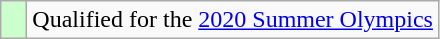<table class="wikitable" style="text-align:left">
<tr>
<td width=10px bgcolor=#ccffcc></td>
<td>Qualified for the <a href='#'>2020 Summer Olympics</a></td>
</tr>
</table>
